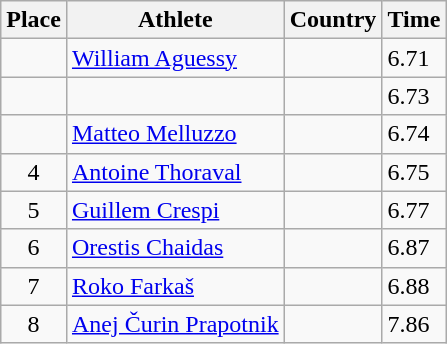<table class="wikitable">
<tr>
<th>Place</th>
<th>Athlete</th>
<th>Country</th>
<th>Time</th>
</tr>
<tr>
<td align=center></td>
<td><a href='#'>William Aguessy</a></td>
<td></td>
<td>6.71</td>
</tr>
<tr>
<td align=center></td>
<td></td>
<td></td>
<td>6.73</td>
</tr>
<tr>
<td align=center></td>
<td><a href='#'>Matteo Melluzzo</a></td>
<td></td>
<td>6.74</td>
</tr>
<tr>
<td align=center>4</td>
<td><a href='#'>Antoine Thoraval</a></td>
<td></td>
<td>6.75</td>
</tr>
<tr>
<td align=center>5</td>
<td><a href='#'>Guillem Crespi</a></td>
<td></td>
<td>6.77</td>
</tr>
<tr>
<td align=center>6</td>
<td><a href='#'>Orestis Chaidas</a></td>
<td></td>
<td>6.87</td>
</tr>
<tr>
<td align=center>7</td>
<td><a href='#'>Roko Farkaš</a></td>
<td></td>
<td>6.88</td>
</tr>
<tr>
<td align=center>8</td>
<td><a href='#'>Anej Čurin Prapotnik</a></td>
<td></td>
<td>7.86</td>
</tr>
</table>
